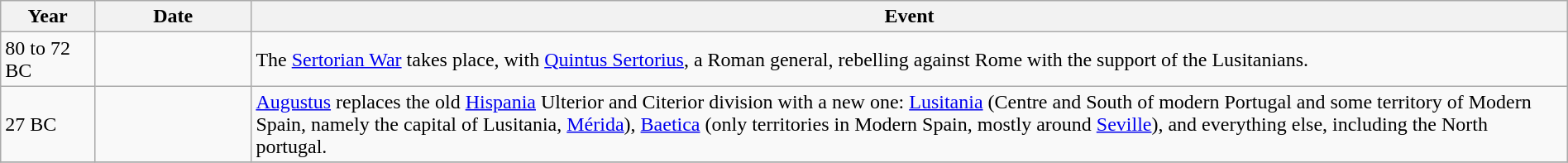<table class="wikitable" width="100%">
<tr>
<th style="width:6%">Year</th>
<th style="width:10%">Date</th>
<th>Event</th>
</tr>
<tr>
<td>80 to 72 BC</td>
<td></td>
<td>The <a href='#'>Sertorian War</a> takes place, with <a href='#'>Quintus Sertorius</a>, a Roman general, rebelling against Rome with the support of the Lusitanians.</td>
</tr>
<tr>
<td>27 BC</td>
<td></td>
<td><a href='#'>Augustus</a> replaces the old <a href='#'>Hispania</a> Ulterior and Citerior division with a new one: <a href='#'>Lusitania</a> (Centre and South of modern Portugal and some territory of Modern Spain, namely the capital of Lusitania, <a href='#'>Mérida</a>), <a href='#'>Baetica</a> (only territories in Modern Spain, mostly around <a href='#'>Seville</a>), and everything else, including the North portugal.</td>
</tr>
<tr>
</tr>
</table>
